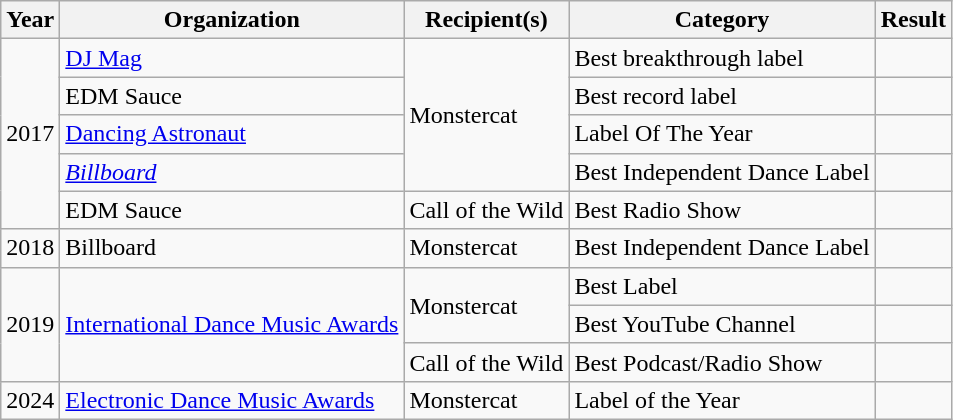<table class="wikitable">
<tr>
<th>Year</th>
<th>Organization</th>
<th>Recipient(s)</th>
<th>Category</th>
<th>Result</th>
</tr>
<tr>
<td rowspan="5">2017</td>
<td><a href='#'>DJ Mag</a></td>
<td rowspan="4">Monstercat</td>
<td>Best breakthrough label</td>
<td></td>
</tr>
<tr>
<td>EDM Sauce</td>
<td>Best record label</td>
<td></td>
</tr>
<tr>
<td><a href='#'>Dancing Astronaut</a></td>
<td>Label Of The Year</td>
<td></td>
</tr>
<tr>
<td><a href='#'><em>Billboard</em></a></td>
<td>Best Independent Dance Label</td>
<td></td>
</tr>
<tr>
<td>EDM Sauce</td>
<td rowspan="1">Call of the Wild</td>
<td>Best Radio Show</td>
<td></td>
</tr>
<tr>
<td rowspan="1">2018</td>
<td>Billboard</td>
<td rowspan="1">Monstercat</td>
<td>Best Independent Dance Label</td>
<td></td>
</tr>
<tr>
<td rowspan="3">2019</td>
<td rowspan="3"><a href='#'>International Dance Music Awards</a></td>
<td rowspan="2">Monstercat</td>
<td>Best Label</td>
<td></td>
</tr>
<tr>
<td>Best YouTube Channel</td>
<td></td>
</tr>
<tr>
<td>Call of the Wild</td>
<td>Best Podcast/Radio Show</td>
<td></td>
</tr>
<tr>
<td>2024</td>
<td><a href='#'>Electronic Dance Music Awards</a></td>
<td>Monstercat</td>
<td>Label of the Year</td>
<td></td>
</tr>
</table>
